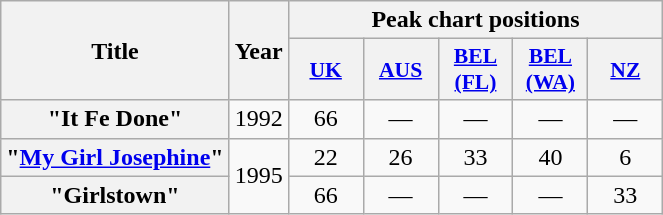<table class="wikitable plainrowheaders" style="text-align:center;">
<tr>
<th scope="col" rowspan="2">Title</th>
<th scope="col" rowspan="2">Year</th>
<th scope="col" colspan="5">Peak chart positions</th>
</tr>
<tr>
<th scope="col" style="width:3em;font-size:90%;"><a href='#'>UK</a><br></th>
<th scope="col" style="width:3em;font-size:90%;"><a href='#'>AUS</a><br></th>
<th scope="col" style="width:3em;font-size:90%;"><a href='#'>BEL<br>(FL)</a><br></th>
<th scope="col" style="width:3em;font-size:90%;"><a href='#'>BEL<br>(WA)</a><br></th>
<th scope="col" style="width:3em;font-size:90%;"><a href='#'>NZ</a><br></th>
</tr>
<tr>
<th scope="row">"It Fe Done"</th>
<td>1992</td>
<td>66</td>
<td>—</td>
<td>—</td>
<td>—</td>
<td>—</td>
</tr>
<tr>
<th scope="row">"<a href='#'>My Girl Josephine</a>"<br></th>
<td rowspan="2">1995</td>
<td>22</td>
<td>26</td>
<td>33</td>
<td>40</td>
<td>6</td>
</tr>
<tr>
<th scope="row">"Girlstown"</th>
<td>66</td>
<td>—</td>
<td>—</td>
<td>—</td>
<td>33</td>
</tr>
</table>
